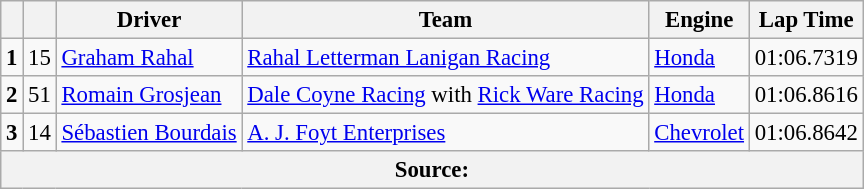<table class="wikitable" style="font-size:95%;">
<tr>
<th></th>
<th></th>
<th>Driver</th>
<th>Team</th>
<th>Engine</th>
<th>Lap Time</th>
</tr>
<tr>
<td style="text-align:center;"><strong>1</strong></td>
<td style="text-align:center;">15</td>
<td> <a href='#'>Graham Rahal</a></td>
<td><a href='#'>Rahal Letterman Lanigan Racing</a></td>
<td><a href='#'>Honda</a></td>
<td>01:06.7319</td>
</tr>
<tr>
<td style="text-align:center;"><strong>2</strong></td>
<td style="text-align:center;">51</td>
<td> <a href='#'>Romain Grosjean</a> <strong></strong></td>
<td><a href='#'>Dale Coyne Racing</a> with <a href='#'>Rick Ware Racing</a></td>
<td><a href='#'>Honda</a></td>
<td>01:06.8616</td>
</tr>
<tr>
<td style="text-align:center;"><strong>3</strong></td>
<td style="text-align:center;">14</td>
<td> <a href='#'>Sébastien Bourdais</a></td>
<td><a href='#'>A. J. Foyt Enterprises</a></td>
<td><a href='#'>Chevrolet</a></td>
<td>01:06.8642</td>
</tr>
<tr>
<th colspan="6">Source:</th>
</tr>
</table>
